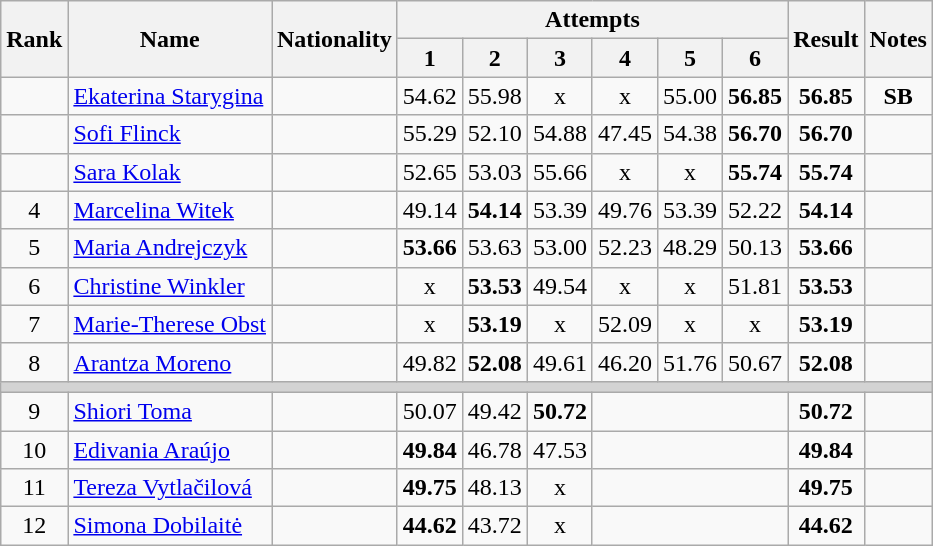<table class="wikitable sortable" style="text-align:center">
<tr>
<th rowspan=2>Rank</th>
<th rowspan=2>Name</th>
<th rowspan=2>Nationality</th>
<th colspan=6>Attempts</th>
<th rowspan=2>Result</th>
<th rowspan=2>Notes</th>
</tr>
<tr>
<th>1</th>
<th>2</th>
<th>3</th>
<th>4</th>
<th>5</th>
<th>6</th>
</tr>
<tr>
<td></td>
<td align=left><a href='#'>Ekaterina Starygina</a></td>
<td align=left></td>
<td>54.62</td>
<td>55.98</td>
<td>x</td>
<td>x</td>
<td>55.00</td>
<td><strong>56.85</strong></td>
<td><strong>56.85</strong></td>
<td><strong>SB</strong></td>
</tr>
<tr>
<td></td>
<td align=left><a href='#'>Sofi Flinck</a></td>
<td align=left></td>
<td>55.29</td>
<td>52.10</td>
<td>54.88</td>
<td>47.45</td>
<td>54.38</td>
<td><strong>56.70</strong></td>
<td><strong>56.70</strong></td>
<td></td>
</tr>
<tr>
<td></td>
<td align=left><a href='#'>Sara Kolak</a></td>
<td align=left></td>
<td>52.65</td>
<td>53.03</td>
<td>55.66</td>
<td>x</td>
<td>x</td>
<td><strong>55.74</strong></td>
<td><strong>55.74</strong></td>
<td></td>
</tr>
<tr>
<td>4</td>
<td align=left><a href='#'>Marcelina Witek</a></td>
<td align=left></td>
<td>49.14</td>
<td><strong>54.14</strong></td>
<td>53.39</td>
<td>49.76</td>
<td>53.39</td>
<td>52.22</td>
<td><strong>54.14</strong></td>
<td></td>
</tr>
<tr>
<td>5</td>
<td align=left><a href='#'>Maria Andrejczyk</a></td>
<td align=left></td>
<td><strong>53.66</strong></td>
<td>53.63</td>
<td>53.00</td>
<td>52.23</td>
<td>48.29</td>
<td>50.13</td>
<td><strong>53.66</strong></td>
<td></td>
</tr>
<tr>
<td>6</td>
<td align=left><a href='#'>Christine Winkler</a></td>
<td align=left></td>
<td>x</td>
<td><strong>53.53</strong></td>
<td>49.54</td>
<td>x</td>
<td>x</td>
<td>51.81</td>
<td><strong>53.53</strong></td>
<td></td>
</tr>
<tr>
<td>7</td>
<td align=left><a href='#'>Marie-Therese Obst</a></td>
<td align=left></td>
<td>x</td>
<td><strong>53.19</strong></td>
<td>x</td>
<td>52.09</td>
<td>x</td>
<td>x</td>
<td><strong>53.19</strong></td>
<td></td>
</tr>
<tr>
<td>8</td>
<td align=left><a href='#'>Arantza Moreno</a></td>
<td align=left></td>
<td>49.82</td>
<td><strong>52.08</strong></td>
<td>49.61</td>
<td>46.20</td>
<td>51.76</td>
<td>50.67</td>
<td><strong>52.08</strong></td>
<td></td>
</tr>
<tr>
<td colspan=11 bgcolor=lightgray></td>
</tr>
<tr>
<td>9</td>
<td align=left><a href='#'>Shiori Toma</a></td>
<td align=left></td>
<td>50.07</td>
<td>49.42</td>
<td><strong>50.72</strong></td>
<td colspan=3></td>
<td><strong>50.72</strong></td>
<td></td>
</tr>
<tr>
<td>10</td>
<td align=left><a href='#'>Edivania Araújo</a></td>
<td align=left></td>
<td><strong>49.84</strong></td>
<td>46.78</td>
<td>47.53</td>
<td colspan=3></td>
<td><strong>49.84</strong></td>
<td></td>
</tr>
<tr>
<td>11</td>
<td align=left><a href='#'>Tereza Vytlačilová</a></td>
<td align=left></td>
<td><strong>49.75</strong></td>
<td>48.13</td>
<td>x</td>
<td colspan=3></td>
<td><strong>49.75</strong></td>
<td></td>
</tr>
<tr>
<td>12</td>
<td align=left><a href='#'>Simona Dobilaitė</a></td>
<td align=left></td>
<td><strong>44.62</strong></td>
<td>43.72</td>
<td>x</td>
<td colspan=3></td>
<td><strong>44.62</strong></td>
<td></td>
</tr>
</table>
